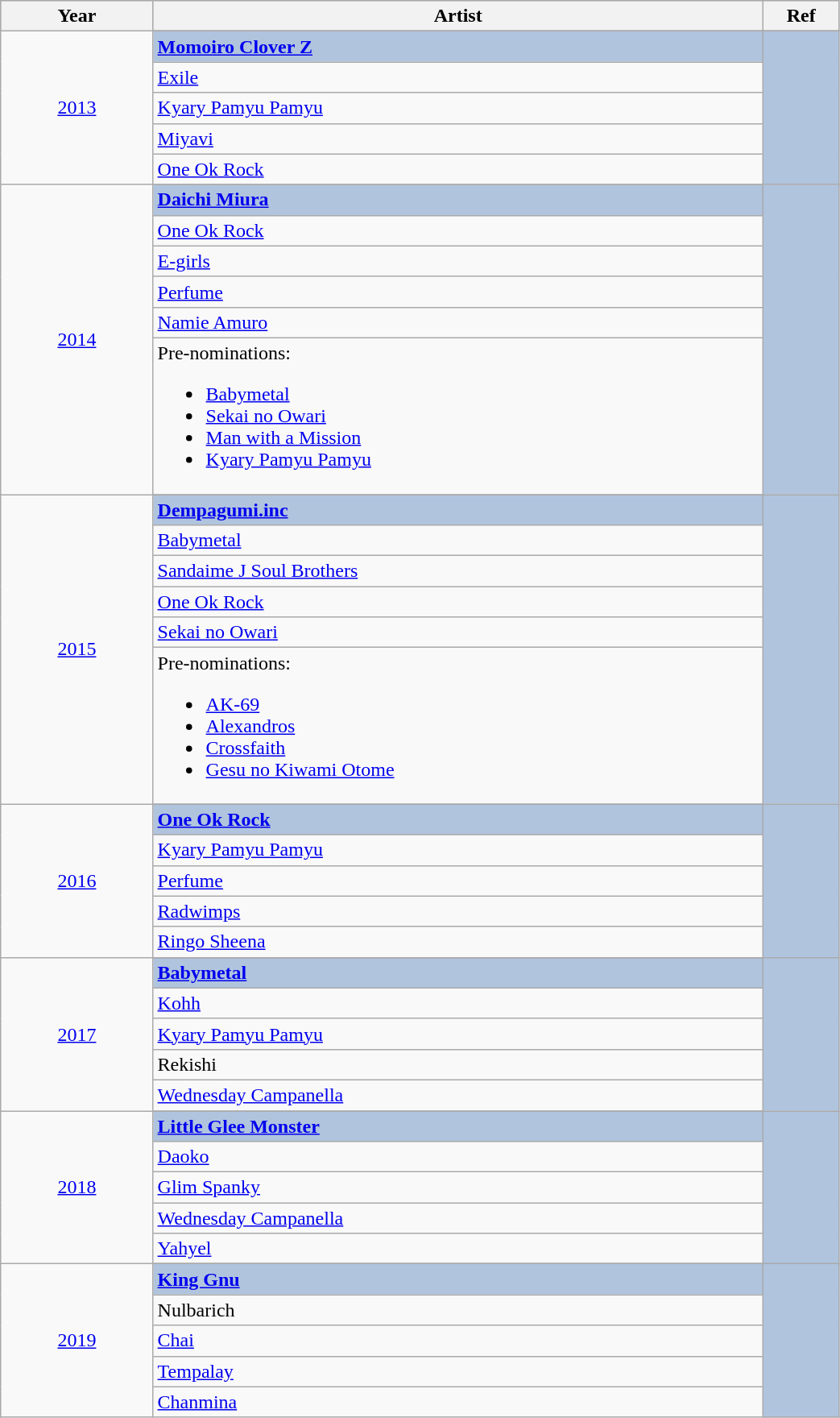<table class="wikitable" style="width:55%;">
<tr style="background:#bebebe;">
<th style="width:10%;">Year</th>
<th style="width:40%;">Artist</th>
<th style="width:5%;">Ref</th>
</tr>
<tr>
<td rowspan="6" align="center"><a href='#'>2013</a></td>
</tr>
<tr style="background:#B0C4DE">
<td><strong><a href='#'>Momoiro Clover Z</a></strong></td>
<td rowspan="6" align="center"></td>
</tr>
<tr>
<td><a href='#'>Exile</a></td>
</tr>
<tr>
<td><a href='#'>Kyary Pamyu Pamyu</a></td>
</tr>
<tr>
<td><a href='#'>Miyavi</a></td>
</tr>
<tr>
<td><a href='#'>One Ok Rock</a></td>
</tr>
<tr>
<td rowspan="7" align="center"><a href='#'>2014</a></td>
</tr>
<tr style="background:#B0C4DE">
<td><strong><a href='#'>Daichi Miura</a></strong></td>
<td rowspan="7" align="center"></td>
</tr>
<tr>
<td><a href='#'>One Ok Rock</a></td>
</tr>
<tr>
<td><a href='#'>E-girls</a></td>
</tr>
<tr>
<td><a href='#'>Perfume</a></td>
</tr>
<tr>
<td><a href='#'>Namie Amuro</a></td>
</tr>
<tr>
<td>Pre-nominations:<br><ul><li><a href='#'>Babymetal</a></li><li><a href='#'>Sekai no Owari</a></li><li><a href='#'>Man with a Mission</a></li><li><a href='#'>Kyary Pamyu Pamyu</a></li></ul></td>
</tr>
<tr>
<td rowspan="7" align="center"><a href='#'>2015</a></td>
</tr>
<tr style="background:#B0C4DE">
<td><strong><a href='#'>Dempagumi.inc</a></strong></td>
<td rowspan="7" align="center"></td>
</tr>
<tr>
<td><a href='#'>Babymetal</a></td>
</tr>
<tr>
<td><a href='#'>Sandaime J Soul Brothers</a></td>
</tr>
<tr>
<td><a href='#'>One Ok Rock</a></td>
</tr>
<tr>
<td><a href='#'>Sekai no Owari</a></td>
</tr>
<tr>
<td>Pre-nominations:<br><ul><li><a href='#'>AK-69</a></li><li><a href='#'>Alexandros</a></li><li><a href='#'>Crossfaith</a></li><li><a href='#'>Gesu no Kiwami Otome</a></li></ul></td>
</tr>
<tr>
<td rowspan="6" align="center"><a href='#'>2016</a></td>
</tr>
<tr style="background:#B0C4DE">
<td><strong><a href='#'>One Ok Rock</a></strong></td>
<td rowspan="6" align="center"></td>
</tr>
<tr>
<td><a href='#'>Kyary Pamyu Pamyu</a></td>
</tr>
<tr>
<td><a href='#'>Perfume</a></td>
</tr>
<tr>
<td><a href='#'>Radwimps</a></td>
</tr>
<tr>
<td><a href='#'>Ringo Sheena</a></td>
</tr>
<tr>
<td rowspan="6" align="center"><a href='#'>2017</a></td>
</tr>
<tr style="background:#B0C4DE">
<td><strong><a href='#'>Babymetal</a></strong></td>
<td rowspan="6" align="center"></td>
</tr>
<tr>
<td><a href='#'>Kohh</a></td>
</tr>
<tr>
<td><a href='#'>Kyary Pamyu Pamyu</a></td>
</tr>
<tr>
<td>Rekishi</td>
</tr>
<tr>
<td><a href='#'>Wednesday Campanella</a></td>
</tr>
<tr>
<td rowspan="6" align="center"><a href='#'>2018</a></td>
</tr>
<tr style="background:#B0C4DE">
<td><strong><a href='#'>Little Glee Monster</a></strong></td>
<td rowspan="6" align="center"></td>
</tr>
<tr>
<td><a href='#'>Daoko</a></td>
</tr>
<tr>
<td><a href='#'>Glim Spanky</a></td>
</tr>
<tr>
<td><a href='#'>Wednesday Campanella</a></td>
</tr>
<tr>
<td><a href='#'>Yahyel</a></td>
</tr>
<tr>
<td rowspan="6" align="center"><a href='#'>2019</a></td>
</tr>
<tr style="background:#B0C4DE">
<td><strong><a href='#'>King Gnu</a></strong></td>
<td rowspan="6" align="center"></td>
</tr>
<tr>
<td>Nulbarich</td>
</tr>
<tr>
<td><a href='#'>Chai</a></td>
</tr>
<tr>
<td><a href='#'>Tempalay</a></td>
</tr>
<tr>
<td><a href='#'>Chanmina</a></td>
</tr>
</table>
